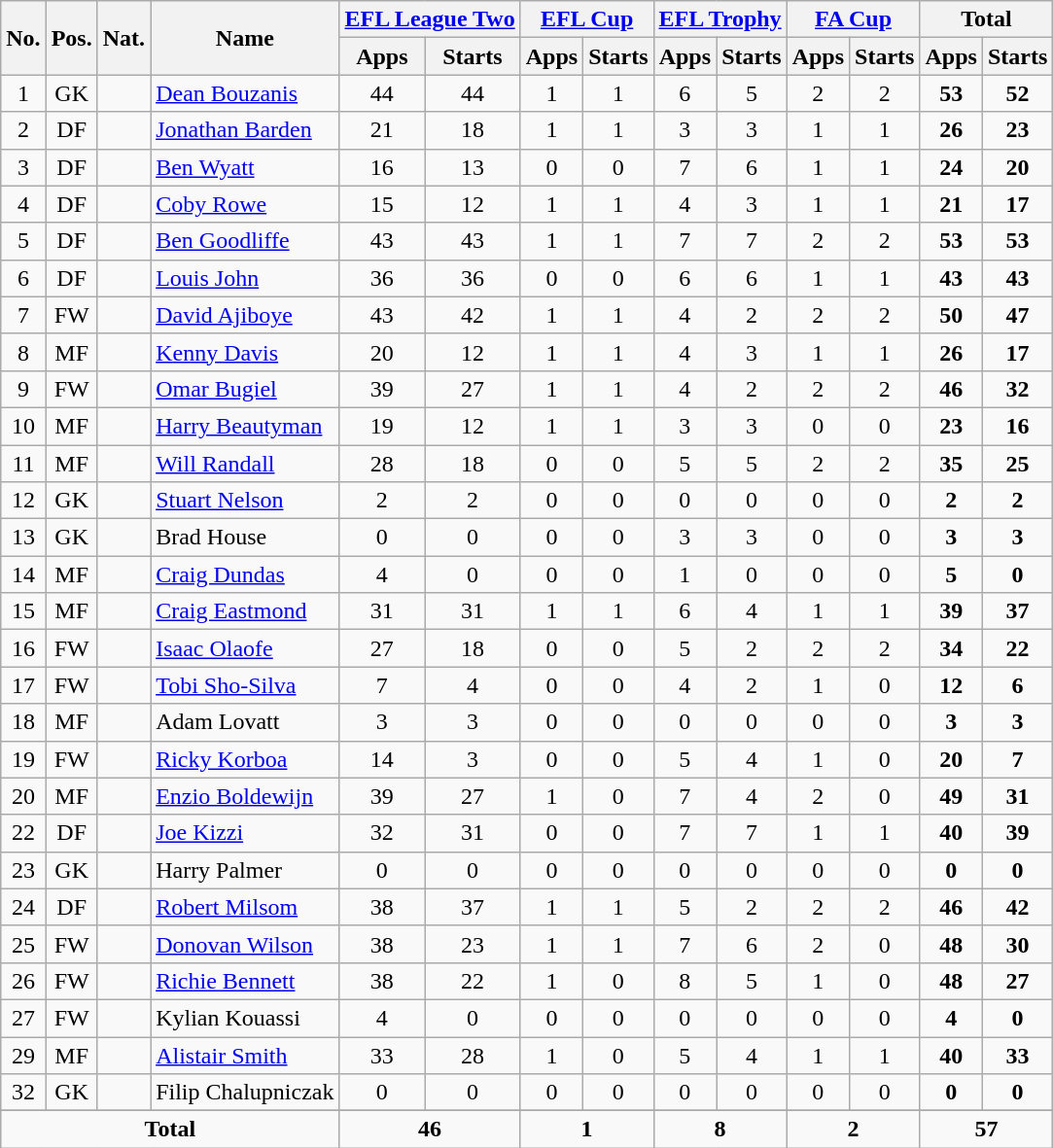<table class="wikitable sortable" style="text-align:center">
<tr>
<th rowspan="2">No.</th>
<th rowspan="2">Pos.</th>
<th rowspan="2">Nat.</th>
<th rowspan="2">Name</th>
<th colspan="2"><a href='#'>EFL League Two</a></th>
<th colspan="2"><a href='#'>EFL Cup</a></th>
<th colspan="2"><a href='#'>EFL Trophy</a></th>
<th colspan="2"><a href='#'>FA Cup</a></th>
<th colspan="2">Total</th>
</tr>
<tr>
<th>Apps</th>
<th>Starts</th>
<th>Apps</th>
<th>Starts</th>
<th>Apps</th>
<th>Starts</th>
<th>Apps</th>
<th>Starts</th>
<th>Apps</th>
<th>Starts</th>
</tr>
<tr>
<td>1</td>
<td>GK</td>
<td></td>
<td align=left><a href='#'>Dean Bouzanis</a></td>
<td>44</td>
<td>44</td>
<td>1</td>
<td>1</td>
<td>6</td>
<td>5</td>
<td>2</td>
<td>2</td>
<td><strong>53</strong></td>
<td><strong>52</strong></td>
</tr>
<tr>
<td>2</td>
<td>DF</td>
<td></td>
<td align=left><a href='#'>Jonathan Barden</a></td>
<td>21</td>
<td>18</td>
<td>1</td>
<td>1</td>
<td>3</td>
<td>3</td>
<td>1</td>
<td>1</td>
<td><strong>26</strong></td>
<td><strong>23</strong></td>
</tr>
<tr>
<td>3</td>
<td>DF</td>
<td></td>
<td align=left><a href='#'>Ben Wyatt</a></td>
<td>16</td>
<td>13</td>
<td>0</td>
<td>0</td>
<td>7</td>
<td>6</td>
<td>1</td>
<td>1</td>
<td><strong>24</strong></td>
<td><strong>20</strong></td>
</tr>
<tr>
<td>4</td>
<td>DF</td>
<td></td>
<td align=left><a href='#'>Coby Rowe</a></td>
<td>15</td>
<td>12</td>
<td>1</td>
<td>1</td>
<td>4</td>
<td>3</td>
<td>1</td>
<td>1</td>
<td><strong>21</strong></td>
<td><strong>17</strong></td>
</tr>
<tr>
<td>5</td>
<td>DF</td>
<td></td>
<td align=left><a href='#'>Ben Goodliffe</a></td>
<td>43</td>
<td>43</td>
<td>1</td>
<td>1</td>
<td>7</td>
<td>7</td>
<td>2</td>
<td>2</td>
<td><strong>53</strong></td>
<td><strong>53</strong></td>
</tr>
<tr>
<td>6</td>
<td>DF</td>
<td></td>
<td align=left><a href='#'>Louis John</a></td>
<td>36</td>
<td>36</td>
<td>0</td>
<td>0</td>
<td>6</td>
<td>6</td>
<td>1</td>
<td>1</td>
<td><strong>43</strong></td>
<td><strong>43</strong></td>
</tr>
<tr>
<td>7</td>
<td>FW</td>
<td></td>
<td align=left><a href='#'>David Ajiboye</a></td>
<td>43</td>
<td>42</td>
<td>1</td>
<td>1</td>
<td>4</td>
<td>2</td>
<td>2</td>
<td>2</td>
<td><strong>50</strong></td>
<td><strong>47</strong></td>
</tr>
<tr>
<td>8</td>
<td>MF</td>
<td></td>
<td align=left><a href='#'>Kenny Davis</a></td>
<td>20</td>
<td>12</td>
<td>1</td>
<td>1</td>
<td>4</td>
<td>3</td>
<td>1</td>
<td>1</td>
<td><strong>26</strong></td>
<td><strong>17</strong></td>
</tr>
<tr>
<td>9</td>
<td>FW</td>
<td></td>
<td align=left><a href='#'>Omar Bugiel</a></td>
<td>39</td>
<td>27</td>
<td>1</td>
<td>1</td>
<td>4</td>
<td>2</td>
<td>2</td>
<td>2</td>
<td><strong>46</strong></td>
<td><strong>32</strong></td>
</tr>
<tr>
<td>10</td>
<td>MF</td>
<td></td>
<td align=left><a href='#'>Harry Beautyman</a></td>
<td>19</td>
<td>12</td>
<td>1</td>
<td>1</td>
<td>3</td>
<td>3</td>
<td>0</td>
<td>0</td>
<td><strong>23</strong></td>
<td><strong>16</strong></td>
</tr>
<tr>
<td>11</td>
<td>MF</td>
<td></td>
<td align=left><a href='#'>Will Randall</a></td>
<td>28</td>
<td>18</td>
<td>0</td>
<td>0</td>
<td>5</td>
<td>5</td>
<td>2</td>
<td>2</td>
<td><strong>35</strong></td>
<td><strong>25</strong></td>
</tr>
<tr>
<td>12</td>
<td>GK</td>
<td></td>
<td align=left><a href='#'>Stuart Nelson</a></td>
<td>2</td>
<td>2</td>
<td>0</td>
<td>0</td>
<td>0</td>
<td>0</td>
<td>0</td>
<td>0</td>
<td><strong>2</strong></td>
<td><strong>2</strong></td>
</tr>
<tr>
<td>13</td>
<td>GK</td>
<td></td>
<td align=left>Brad House</td>
<td>0</td>
<td>0</td>
<td>0</td>
<td>0</td>
<td>3</td>
<td>3</td>
<td>0</td>
<td>0</td>
<td><strong>3</strong></td>
<td><strong>3</strong></td>
</tr>
<tr>
<td>14</td>
<td>MF</td>
<td></td>
<td align=left><a href='#'>Craig Dundas</a></td>
<td>4</td>
<td>0</td>
<td>0</td>
<td>0</td>
<td>1</td>
<td>0</td>
<td>0</td>
<td>0</td>
<td><strong>5</strong></td>
<td><strong>0</strong></td>
</tr>
<tr>
<td>15</td>
<td>MF</td>
<td></td>
<td align=left><a href='#'>Craig Eastmond</a></td>
<td>31</td>
<td>31</td>
<td>1</td>
<td>1</td>
<td>6</td>
<td>4</td>
<td>1</td>
<td>1</td>
<td><strong>39</strong></td>
<td><strong>37</strong></td>
</tr>
<tr>
<td>16</td>
<td>FW</td>
<td></td>
<td align=left><a href='#'>Isaac Olaofe</a></td>
<td>27</td>
<td>18</td>
<td>0</td>
<td>0</td>
<td>5</td>
<td>2</td>
<td>2</td>
<td>2</td>
<td><strong>34</strong></td>
<td><strong>22</strong></td>
</tr>
<tr>
<td>17</td>
<td>FW</td>
<td></td>
<td align=left><a href='#'>Tobi Sho-Silva</a></td>
<td>7</td>
<td>4</td>
<td>0</td>
<td>0</td>
<td>4</td>
<td>2</td>
<td>1</td>
<td>0</td>
<td><strong>12</strong></td>
<td><strong>6</strong></td>
</tr>
<tr>
<td>18</td>
<td>MF</td>
<td></td>
<td align=left>Adam Lovatt</td>
<td>3</td>
<td>3</td>
<td>0</td>
<td>0</td>
<td>0</td>
<td>0</td>
<td>0</td>
<td>0</td>
<td><strong>3</strong></td>
<td><strong>3</strong></td>
</tr>
<tr>
<td>19</td>
<td>FW</td>
<td></td>
<td align=left><a href='#'>Ricky Korboa</a></td>
<td>14</td>
<td>3</td>
<td>0</td>
<td>0</td>
<td>5</td>
<td>4</td>
<td>1</td>
<td>0</td>
<td><strong>20</strong></td>
<td><strong>7</strong></td>
</tr>
<tr>
<td>20</td>
<td>MF</td>
<td></td>
<td align=left><a href='#'>Enzio Boldewijn</a></td>
<td>39</td>
<td>27</td>
<td>1</td>
<td>0</td>
<td>7</td>
<td>4</td>
<td>2</td>
<td>0</td>
<td><strong>49</strong></td>
<td><strong>31</strong></td>
</tr>
<tr>
<td>22</td>
<td>DF</td>
<td></td>
<td align=left><a href='#'>Joe Kizzi</a></td>
<td>32</td>
<td>31</td>
<td>0</td>
<td>0</td>
<td>7</td>
<td>7</td>
<td>1</td>
<td>1</td>
<td><strong>40</strong></td>
<td><strong>39</strong></td>
</tr>
<tr>
<td>23</td>
<td>GK</td>
<td></td>
<td align=left>Harry Palmer</td>
<td>0</td>
<td>0</td>
<td>0</td>
<td>0</td>
<td>0</td>
<td>0</td>
<td>0</td>
<td>0</td>
<td><strong>0</strong></td>
<td><strong>0</strong></td>
</tr>
<tr>
<td>24</td>
<td>DF</td>
<td></td>
<td align=left><a href='#'>Robert Milsom</a></td>
<td>38</td>
<td>37</td>
<td>1</td>
<td>1</td>
<td>5</td>
<td>2</td>
<td>2</td>
<td>2</td>
<td><strong>46</strong></td>
<td><strong>42</strong></td>
</tr>
<tr>
<td>25</td>
<td>FW</td>
<td></td>
<td align=left><a href='#'>Donovan Wilson</a></td>
<td>38</td>
<td>23</td>
<td>1</td>
<td>1</td>
<td>7</td>
<td>6</td>
<td>2</td>
<td>0</td>
<td><strong>48</strong></td>
<td><strong>30</strong></td>
</tr>
<tr>
<td>26</td>
<td>FW</td>
<td></td>
<td align=left><a href='#'>Richie Bennett</a></td>
<td>38</td>
<td>22</td>
<td>1</td>
<td>0</td>
<td>8</td>
<td>5</td>
<td>1</td>
<td>0</td>
<td><strong>48</strong></td>
<td><strong>27</strong></td>
</tr>
<tr>
<td>27</td>
<td>FW</td>
<td></td>
<td align=left>Kylian Kouassi</td>
<td>4</td>
<td>0</td>
<td>0</td>
<td>0</td>
<td>0</td>
<td>0</td>
<td>0</td>
<td>0</td>
<td><strong>4</strong></td>
<td><strong>0</strong></td>
</tr>
<tr>
<td>29</td>
<td>MF</td>
<td></td>
<td align=left><a href='#'>Alistair Smith</a></td>
<td>33</td>
<td>28</td>
<td>1</td>
<td>0</td>
<td>5</td>
<td>4</td>
<td>1</td>
<td>1</td>
<td><strong>40</strong></td>
<td><strong>33</strong></td>
</tr>
<tr>
<td>32</td>
<td>GK</td>
<td></td>
<td align=left>Filip Chalupniczak</td>
<td>0</td>
<td>0</td>
<td>0</td>
<td>0</td>
<td>0</td>
<td>0</td>
<td>0</td>
<td>0</td>
<td><strong>0</strong></td>
<td><strong>0</strong></td>
</tr>
<tr>
</tr>
<tr class="sortbottom">
<td colspan=4><strong>Total</strong></td>
<td colspan=2><strong>46</strong></td>
<td colspan=2><strong>1</strong></td>
<td colspan=2><strong>8</strong></td>
<td colspan=2><strong>2</strong></td>
<td colspan=2><strong>57</strong></td>
</tr>
</table>
